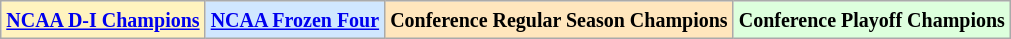<table class="wikitable">
<tr>
<td bgcolor="#FFF3BF"><small><strong><a href='#'>NCAA D-I Champions</a> </strong></small></td>
<td bgcolor="#D0E7FF"><small><strong><a href='#'>NCAA Frozen Four</a></strong></small></td>
<td bgcolor="#FFE6BD"><small><strong>Conference Regular Season Champions</strong></small></td>
<td bgcolor="#ddffdd"><small><strong>Conference Playoff Champions</strong></small></td>
</tr>
</table>
